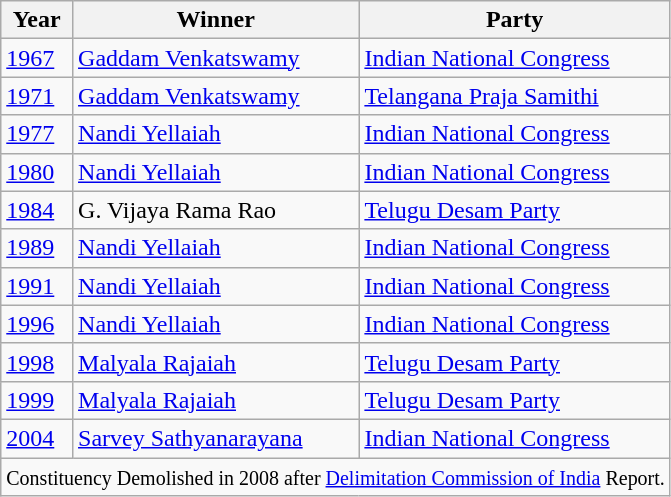<table class="wikitable sortable">
<tr>
<th>Year</th>
<th>Winner</th>
<th>Party</th>
</tr>
<tr>
<td><a href='#'>1967</a></td>
<td><a href='#'>Gaddam Venkatswamy</a></td>
<td><a href='#'>Indian National Congress</a></td>
</tr>
<tr>
<td><a href='#'>1971</a></td>
<td><a href='#'>Gaddam Venkatswamy</a></td>
<td><a href='#'>Telangana Praja Samithi</a></td>
</tr>
<tr>
<td><a href='#'>1977</a></td>
<td><a href='#'>Nandi Yellaiah</a></td>
<td><a href='#'>Indian National Congress</a></td>
</tr>
<tr>
<td><a href='#'>1980</a></td>
<td><a href='#'>Nandi Yellaiah</a></td>
<td><a href='#'>Indian National Congress</a></td>
</tr>
<tr>
<td><a href='#'>1984</a></td>
<td>G. Vijaya Rama Rao</td>
<td><a href='#'>Telugu Desam Party</a></td>
</tr>
<tr>
<td><a href='#'>1989</a></td>
<td><a href='#'>Nandi Yellaiah</a></td>
<td><a href='#'>Indian National Congress</a></td>
</tr>
<tr>
<td><a href='#'>1991</a></td>
<td><a href='#'>Nandi Yellaiah</a></td>
<td><a href='#'>Indian National Congress</a></td>
</tr>
<tr>
<td><a href='#'>1996</a></td>
<td><a href='#'>Nandi Yellaiah</a></td>
<td><a href='#'>Indian National Congress</a></td>
</tr>
<tr>
<td><a href='#'>1998</a></td>
<td><a href='#'>Malyala Rajaiah</a></td>
<td><a href='#'>Telugu Desam Party</a></td>
</tr>
<tr>
<td><a href='#'>1999</a></td>
<td><a href='#'>Malyala Rajaiah</a></td>
<td><a href='#'>Telugu Desam Party</a></td>
</tr>
<tr>
<td><a href='#'>2004</a></td>
<td><a href='#'>Sarvey Sathyanarayana</a></td>
<td><a href='#'>Indian National Congress</a></td>
</tr>
<tr>
<td colspan="3"><small>Constituency Demolished in 2008 after <a href='#'>Delimitation Commission of India</a> Report.</small></td>
</tr>
</table>
